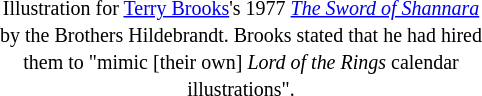<table style="margin-left: auto; margin-right: auto; border: none;">
<tr>
<td style="width:330px; text-align: center;"><small>Illustration for <a href='#'>Terry Brooks</a>'s 1977 <em><a href='#'>The Sword of Shannara</a></em> by the Brothers Hildebrandt. Brooks stated that he had hired them to "mimic [their own] <em>Lord of the Rings</em> calendar illustrations".</small></td>
</tr>
</table>
